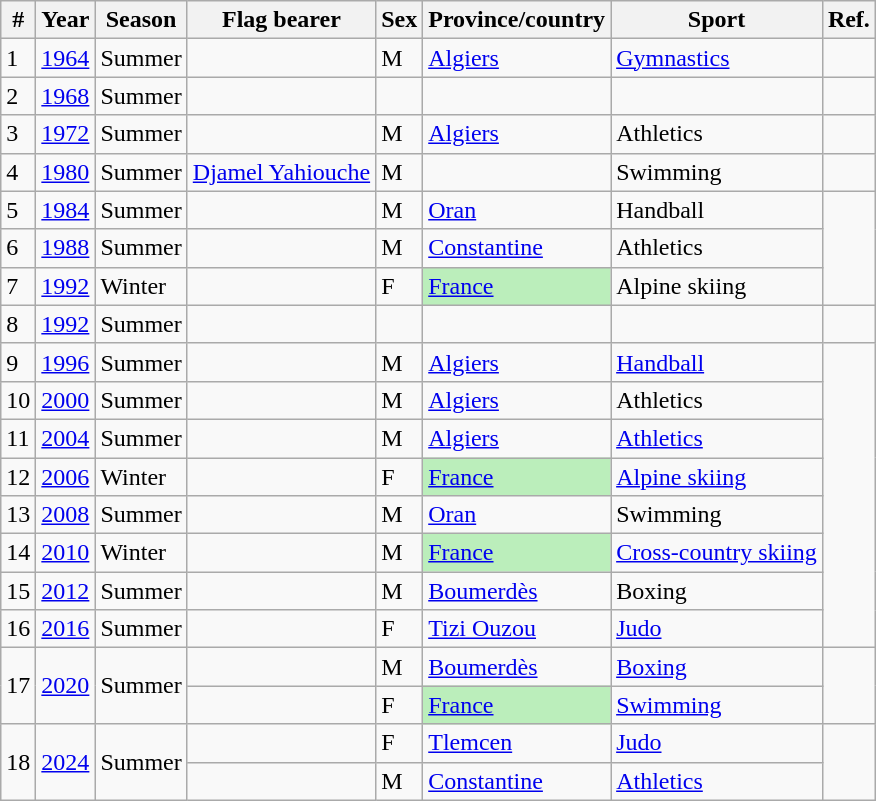<table class="wikitable sortable">
<tr>
<th>#</th>
<th>Year</th>
<th>Season</th>
<th>Flag bearer</th>
<th>Sex</th>
<th>Province/country</th>
<th>Sport</th>
<th>Ref.</th>
</tr>
<tr>
<td>1</td>
<td><a href='#'>1964</a></td>
<td>Summer</td>
<td></td>
<td>M</td>
<td><a href='#'>Algiers</a></td>
<td><a href='#'>Gymnastics</a></td>
<td></td>
</tr>
<tr>
<td>2</td>
<td><a href='#'>1968</a></td>
<td>Summer</td>
<td></td>
<td></td>
<td></td>
<td></td>
<td></td>
</tr>
<tr>
<td>3</td>
<td><a href='#'>1972</a></td>
<td>Summer</td>
<td></td>
<td>M</td>
<td><a href='#'>Algiers</a></td>
<td>Athletics</td>
<td></td>
</tr>
<tr>
<td>4</td>
<td><a href='#'>1980</a></td>
<td>Summer</td>
<td><a href='#'>Djamel Yahiouche</a></td>
<td>M</td>
<td></td>
<td>Swimming</td>
<td></td>
</tr>
<tr>
<td>5</td>
<td><a href='#'>1984</a></td>
<td>Summer</td>
<td></td>
<td>M</td>
<td><a href='#'>Oran</a></td>
<td>Handball</td>
<td rowspan=3></td>
</tr>
<tr>
<td>6</td>
<td><a href='#'>1988</a></td>
<td>Summer</td>
<td></td>
<td>M</td>
<td><a href='#'>Constantine</a></td>
<td>Athletics</td>
</tr>
<tr>
<td>7</td>
<td><a href='#'>1992</a></td>
<td>Winter</td>
<td></td>
<td>F</td>
<td style="background:#bbeebb;"><a href='#'>France</a></td>
<td>Alpine skiing</td>
</tr>
<tr>
<td>8</td>
<td><a href='#'>1992</a></td>
<td>Summer</td>
<td></td>
<td></td>
<td></td>
<td></td>
<td></td>
</tr>
<tr>
<td>9</td>
<td><a href='#'>1996</a></td>
<td>Summer</td>
<td></td>
<td>M</td>
<td><a href='#'>Algiers</a></td>
<td><a href='#'>Handball</a></td>
<td rowspan=8></td>
</tr>
<tr>
<td>10</td>
<td><a href='#'>2000</a></td>
<td>Summer</td>
<td></td>
<td>M</td>
<td><a href='#'>Algiers</a></td>
<td>Athletics</td>
</tr>
<tr>
<td>11</td>
<td><a href='#'>2004</a></td>
<td>Summer</td>
<td></td>
<td>M</td>
<td><a href='#'>Algiers</a></td>
<td><a href='#'>Athletics</a></td>
</tr>
<tr>
<td>12</td>
<td><a href='#'>2006</a></td>
<td>Winter</td>
<td></td>
<td>F</td>
<td style="background:#bbeebb;"><a href='#'>France</a></td>
<td><a href='#'>Alpine skiing</a></td>
</tr>
<tr>
<td>13</td>
<td><a href='#'>2008</a></td>
<td>Summer</td>
<td></td>
<td>M</td>
<td><a href='#'>Oran</a></td>
<td>Swimming</td>
</tr>
<tr>
<td>14</td>
<td><a href='#'>2010</a></td>
<td>Winter</td>
<td></td>
<td>M</td>
<td style="background:#bbeebb;"><a href='#'>France</a></td>
<td><a href='#'>Cross-country skiing</a></td>
</tr>
<tr>
<td>15</td>
<td><a href='#'>2012</a></td>
<td>Summer</td>
<td></td>
<td>M</td>
<td><a href='#'>Boumerdès</a></td>
<td>Boxing</td>
</tr>
<tr>
<td>16</td>
<td><a href='#'>2016</a></td>
<td>Summer</td>
<td></td>
<td>F</td>
<td><a href='#'>Tizi Ouzou</a></td>
<td><a href='#'>Judo</a></td>
</tr>
<tr>
<td rowspan=2>17</td>
<td rowspan=2><a href='#'>2020</a></td>
<td rowspan=2>Summer</td>
<td></td>
<td>M</td>
<td><a href='#'>Boumerdès</a></td>
<td><a href='#'>Boxing</a></td>
<td rowspan=2></td>
</tr>
<tr>
<td></td>
<td>F</td>
<td style="background:#bbeebb;"><a href='#'>France</a></td>
<td><a href='#'>Swimming</a></td>
</tr>
<tr>
<td rowspan=2>18</td>
<td rowspan=2><a href='#'>2024</a></td>
<td rowspan=2>Summer</td>
<td></td>
<td>F</td>
<td><a href='#'>Tlemcen</a></td>
<td><a href='#'>Judo</a></td>
<td rowspan=2></td>
</tr>
<tr>
<td></td>
<td>M</td>
<td><a href='#'>Constantine</a></td>
<td><a href='#'>Athletics</a></td>
</tr>
</table>
